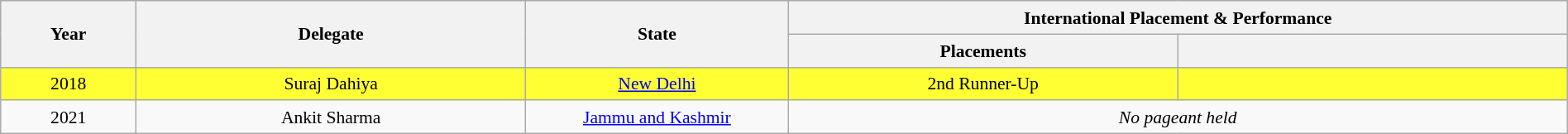<table class="wikitable" style="text-align:center; line-height:20px; font-size:90%; width:100%;">
<tr>
<th rowspan="2"  width=100px>Year</th>
<th rowspan="2"  width=300px>Delegate</th>
<th rowspan="2"  width=200px>State</th>
<th colspan="2"  width=100px>International Placement & Performance</th>
</tr>
<tr>
<th width=300px>Placements</th>
<th width=300px></th>
</tr>
<tr style="background-color:#FFFF33;">
<td>2018</td>
<td>Suraj Dahiya</td>
<td><a href='#'>New Delhi</a></td>
<td>2nd Runner-Up</td>
<td style="background:;"></td>
</tr>
<tr>
<td>2021</td>
<td>Ankit Sharma</td>
<td><a href='#'>Jammu and Kashmir</a></td>
<td colspan=2><em>No pageant held</em></td>
</tr>
</table>
